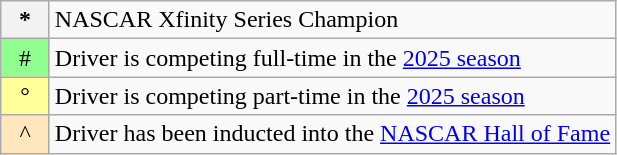<table class="wikitable">
<tr>
<th scope="row" style="text-align:center;">*</th>
<td>NASCAR Xfinity Series Champion</td>
</tr>
<tr>
<td style="text-align:center; width:25px; background:#90ff90;">#</td>
<td>Driver is competing full-time in the <a href='#'>2025 season</a></td>
</tr>
<tr>
<td style="text-align:center; width:25px; background:#ff9;">°</td>
<td>Driver is competing part-time in the <a href='#'>2025 season</a></td>
</tr>
<tr>
<td style="text-align:center; width:25px; background:#ffe6bd;">^</td>
<td>Driver has been inducted into the <a href='#'>NASCAR Hall of Fame</a></td>
</tr>
</table>
